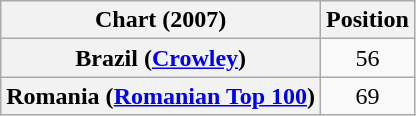<table class="wikitable sortable plainrowheaders" style="text-align:center">
<tr>
<th>Chart (2007)</th>
<th>Position</th>
</tr>
<tr>
<th scope="row">Brazil (<a href='#'>Crowley</a>)</th>
<td style="text-align:center;">56</td>
</tr>
<tr>
<th scope="row">Romania (<a href='#'>Romanian Top 100</a>)</th>
<td style="text-align:center;">69</td>
</tr>
</table>
